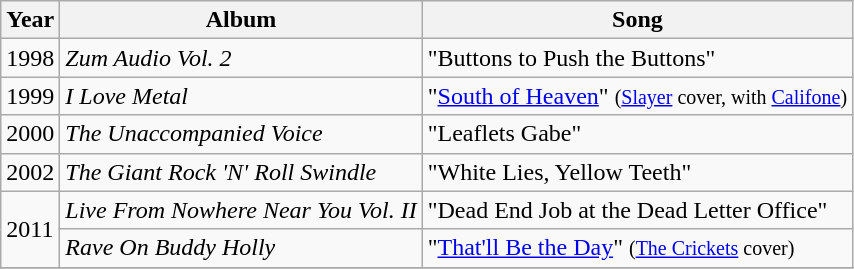<table class="wikitable">
<tr>
<th>Year</th>
<th>Album</th>
<th>Song</th>
</tr>
<tr>
<td>1998</td>
<td><em>Zum Audio Vol. 2</em></td>
<td>"Buttons to Push the Buttons"</td>
</tr>
<tr>
<td>1999</td>
<td><em>I Love Metal</em></td>
<td>"<a href='#'>South of Heaven</a>" <small>(<a href='#'>Slayer</a> cover, with <a href='#'>Califone</a>)</small></td>
</tr>
<tr>
<td>2000</td>
<td><em>The Unaccompanied Voice</em></td>
<td>"Leaflets Gabe"</td>
</tr>
<tr>
<td>2002</td>
<td><em>The Giant Rock 'N' Roll Swindle</em></td>
<td>"White Lies, Yellow Teeth"</td>
</tr>
<tr>
<td rowspan="2">2011</td>
<td><em>Live From Nowhere Near You Vol. II</em></td>
<td>"Dead End Job at the Dead Letter Office"</td>
</tr>
<tr>
<td><em>Rave On Buddy Holly</em></td>
<td>"<a href='#'>That'll Be the Day</a>" <small>(<a href='#'>The Crickets</a> cover)</small></td>
</tr>
<tr>
</tr>
</table>
